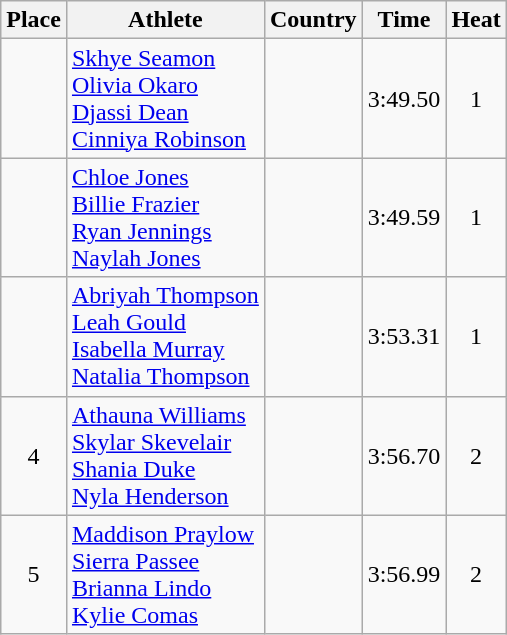<table class="wikitable">
<tr>
<th>Place</th>
<th>Athlete</th>
<th>Country</th>
<th>Time</th>
<th>Heat</th>
</tr>
<tr>
<td align=center></td>
<td><a href='#'>Skhye Seamon</a><br><a href='#'>Olivia Okaro</a><br><a href='#'>Djassi Dean</a><br><a href='#'>Cinniya Robinson</a></td>
<td></td>
<td>3:49.50</td>
<td align=center>1</td>
</tr>
<tr>
<td align=center></td>
<td><a href='#'>Chloe Jones</a><br><a href='#'>Billie Frazier</a><br><a href='#'>Ryan Jennings</a><br><a href='#'>Naylah Jones</a></td>
<td></td>
<td>3:49.59</td>
<td align=center>1</td>
</tr>
<tr>
<td align=center></td>
<td><a href='#'>Abriyah Thompson</a><br><a href='#'>Leah Gould</a><br><a href='#'>Isabella Murray</a><br><a href='#'>Natalia Thompson</a></td>
<td></td>
<td>3:53.31</td>
<td align=center>1</td>
</tr>
<tr>
<td align=center>4</td>
<td><a href='#'>Athauna Williams</a><br><a href='#'>Skylar Skevelair</a><br><a href='#'>Shania Duke</a><br><a href='#'>Nyla Henderson</a></td>
<td></td>
<td>3:56.70</td>
<td align=center>2</td>
</tr>
<tr>
<td align=center>5</td>
<td><a href='#'>Maddison Praylow</a><br><a href='#'>Sierra Passee</a><br><a href='#'>Brianna Lindo</a><br><a href='#'>Kylie Comas</a></td>
<td></td>
<td>3:56.99</td>
<td align=center>2</td>
</tr>
</table>
